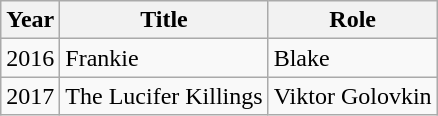<table class="wikitable sortable">
<tr>
<th>Year</th>
<th>Title</th>
<th>Role</th>
</tr>
<tr>
<td>2016</td>
<td>Frankie</td>
<td>Blake</td>
</tr>
<tr>
<td>2017</td>
<td>The Lucifer Killings</td>
<td>Viktor Golovkin</td>
</tr>
</table>
